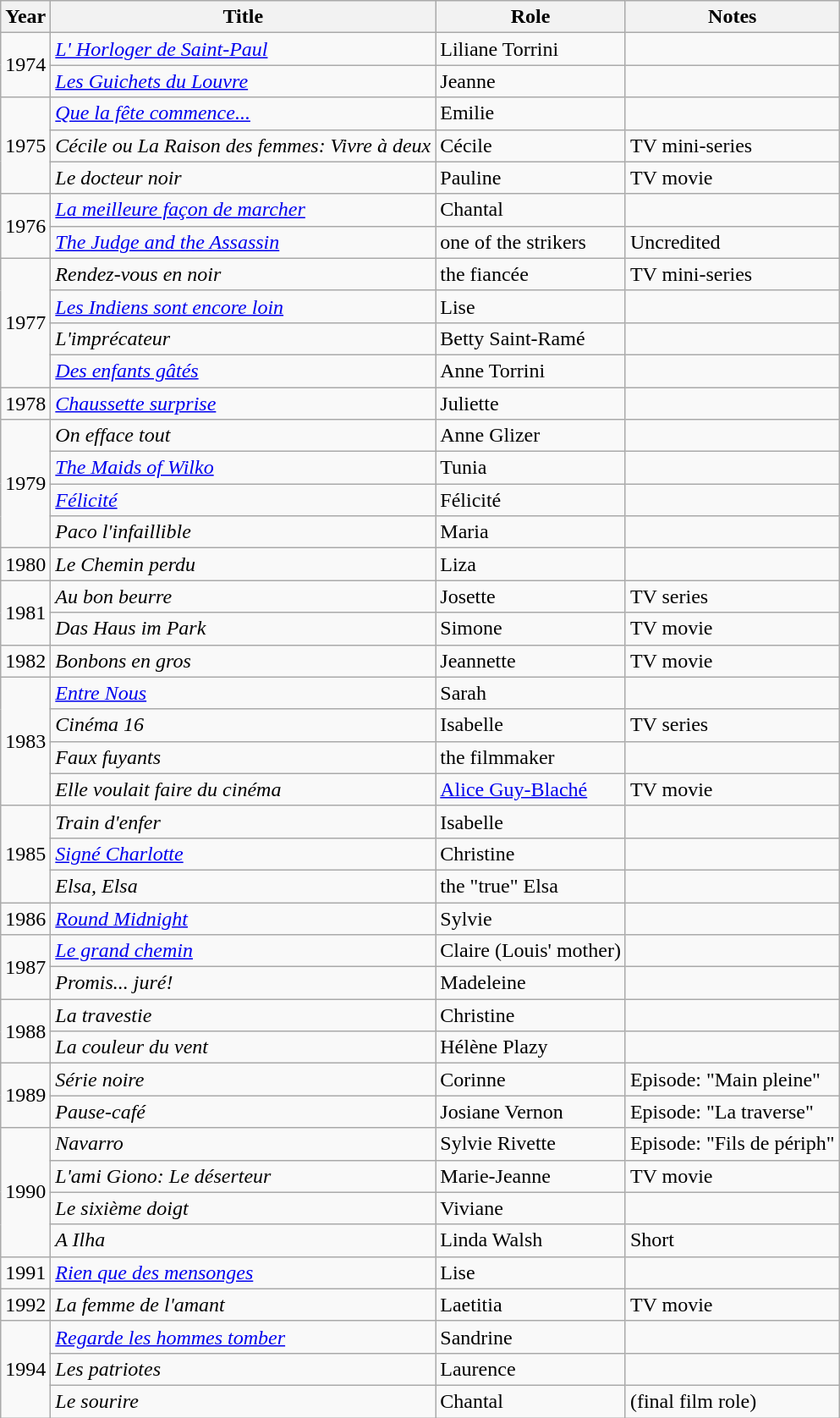<table class="wikitable">
<tr>
<th>Year</th>
<th>Title</th>
<th>Role</th>
<th>Notes</th>
</tr>
<tr>
<td rowspan="2">1974</td>
<td><em><a href='#'>L' Horloger de Saint-Paul</a></em></td>
<td>Liliane Torrini</td>
<td></td>
</tr>
<tr>
<td><em><a href='#'>Les Guichets du Louvre</a></em></td>
<td>Jeanne</td>
<td></td>
</tr>
<tr>
<td rowspan="3">1975</td>
<td><em><a href='#'>Que la fête commence...</a></em></td>
<td>Emilie</td>
<td></td>
</tr>
<tr>
<td><em>Cécile ou La Raison des femmes: Vivre à deux</em></td>
<td>Cécile</td>
<td>TV mini-series</td>
</tr>
<tr>
<td><em>Le docteur noir</em></td>
<td>Pauline</td>
<td>TV movie</td>
</tr>
<tr>
<td rowspan="2">1976</td>
<td><em><a href='#'>La meilleure façon de marcher</a></em></td>
<td>Chantal</td>
<td></td>
</tr>
<tr>
<td><em><a href='#'>The Judge and the Assassin</a></em></td>
<td>one of the strikers</td>
<td>Uncredited</td>
</tr>
<tr>
<td rowspan="4">1977</td>
<td><em>Rendez-vous en noir</em></td>
<td>the fiancée</td>
<td>TV mini-series</td>
</tr>
<tr>
<td><em><a href='#'>Les Indiens sont encore loin</a></em></td>
<td>Lise</td>
<td></td>
</tr>
<tr>
<td><em>L'imprécateur</em></td>
<td>Betty Saint-Ramé</td>
<td></td>
</tr>
<tr>
<td><em><a href='#'>Des enfants gâtés</a></em></td>
<td>Anne Torrini</td>
<td></td>
</tr>
<tr>
<td rowspan="1">1978</td>
<td><em><a href='#'>Chaussette surprise</a></em></td>
<td>Juliette</td>
<td></td>
</tr>
<tr>
<td rowspan="4">1979</td>
<td><em>On efface tout</em></td>
<td>Anne Glizer</td>
<td></td>
</tr>
<tr>
<td><em><a href='#'>The Maids of Wilko</a></em></td>
<td>Tunia</td>
<td></td>
</tr>
<tr>
<td><em><a href='#'>Félicité</a></em></td>
<td>Félicité</td>
<td></td>
</tr>
<tr>
<td><em>Paco l'infaillible</em></td>
<td>Maria</td>
<td></td>
</tr>
<tr>
<td>1980</td>
<td><em>Le Chemin perdu</em></td>
<td>Liza</td>
<td></td>
</tr>
<tr>
<td rowspan="2">1981</td>
<td><em>Au bon beurre</em></td>
<td>Josette</td>
<td>TV series</td>
</tr>
<tr>
<td><em>Das Haus im Park</em></td>
<td>Simone</td>
<td>TV movie</td>
</tr>
<tr>
<td>1982</td>
<td><em>Bonbons en gros</em></td>
<td>Jeannette</td>
<td>TV movie</td>
</tr>
<tr>
<td rowspan="4">1983</td>
<td><em><a href='#'>Entre Nous</a></em></td>
<td>Sarah</td>
<td></td>
</tr>
<tr>
<td><em>Cinéma 16</em></td>
<td>Isabelle</td>
<td>TV series</td>
</tr>
<tr>
<td><em>Faux fuyants</em></td>
<td>the filmmaker</td>
<td></td>
</tr>
<tr>
<td><em>Elle voulait faire du cinéma</em></td>
<td><a href='#'>Alice Guy-Blaché</a></td>
<td>TV movie</td>
</tr>
<tr>
<td rowspan="3">1985</td>
<td><em>Train d'enfer</em></td>
<td>Isabelle</td>
<td></td>
</tr>
<tr>
<td><em><a href='#'>Signé Charlotte</a></em></td>
<td>Christine</td>
<td></td>
</tr>
<tr>
<td><em>Elsa, Elsa</em></td>
<td>the "true" Elsa</td>
<td></td>
</tr>
<tr>
<td>1986</td>
<td><em><a href='#'>Round Midnight</a></em></td>
<td>Sylvie</td>
<td></td>
</tr>
<tr>
<td rowspan="2">1987</td>
<td><em><a href='#'>Le grand chemin</a></em></td>
<td>Claire (Louis' mother)</td>
<td></td>
</tr>
<tr>
<td><em>Promis... juré!</em></td>
<td>Madeleine</td>
<td></td>
</tr>
<tr>
<td rowspan="2">1988</td>
<td><em>La travestie</em></td>
<td>Christine</td>
<td></td>
</tr>
<tr>
<td><em>La couleur du vent</em></td>
<td>Hélène Plazy</td>
<td></td>
</tr>
<tr>
<td rowspan="2">1989</td>
<td><em>Série noire</em></td>
<td>Corinne</td>
<td>Episode: "Main pleine"</td>
</tr>
<tr>
<td><em>Pause-café</em></td>
<td>Josiane Vernon</td>
<td>Episode: "La traverse"</td>
</tr>
<tr>
<td rowspan="4">1990</td>
<td><em>Navarro</em></td>
<td>Sylvie Rivette</td>
<td>Episode: "Fils de périph"</td>
</tr>
<tr>
<td><em>L'ami Giono: Le déserteur</em></td>
<td>Marie-Jeanne</td>
<td>TV movie</td>
</tr>
<tr>
<td><em>Le sixième doigt</em></td>
<td>Viviane</td>
<td></td>
</tr>
<tr>
<td><em>A Ilha</em></td>
<td>Linda Walsh</td>
<td>Short</td>
</tr>
<tr>
<td>1991</td>
<td><em><a href='#'>Rien que des mensonges</a></em></td>
<td>Lise</td>
<td></td>
</tr>
<tr>
<td>1992</td>
<td><em>La femme de l'amant</em></td>
<td>Laetitia</td>
<td>TV movie</td>
</tr>
<tr>
<td rowspan="3">1994</td>
<td><em><a href='#'>Regarde les hommes tomber</a></em></td>
<td>Sandrine</td>
<td></td>
</tr>
<tr>
<td><em>Les patriotes</em></td>
<td>Laurence</td>
<td></td>
</tr>
<tr>
<td><em>Le sourire</em></td>
<td>Chantal</td>
<td>(final film role)</td>
</tr>
</table>
